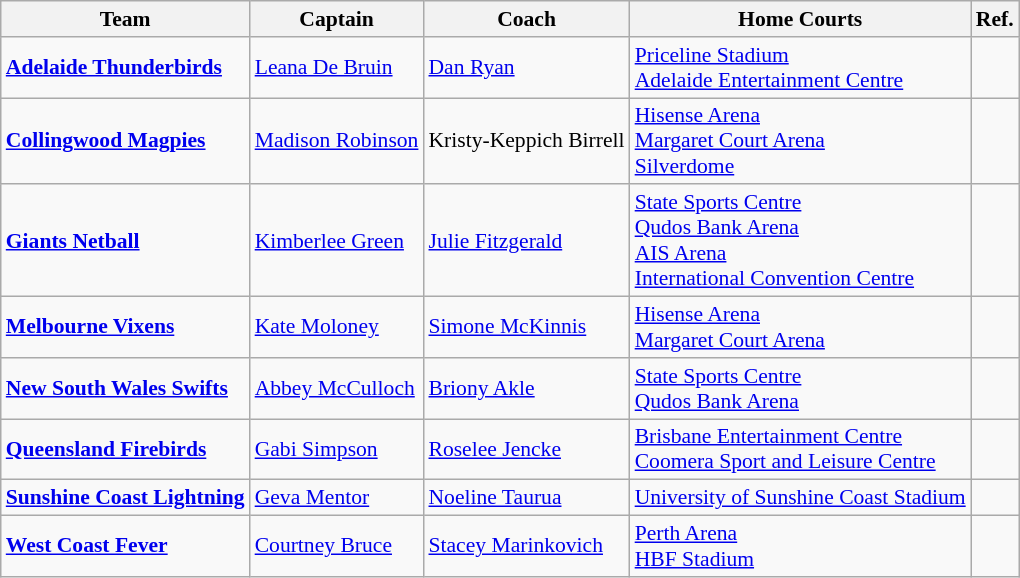<table class="wikitable" style="font-size:90%;">
<tr>
<th>Team</th>
<th>Captain</th>
<th>Coach</th>
<th>Home Courts</th>
<th>Ref.</th>
</tr>
<tr>
<td> <strong><a href='#'>Adelaide Thunderbirds</a></strong></td>
<td><a href='#'>Leana De Bruin</a></td>
<td><a href='#'>Dan Ryan</a></td>
<td><a href='#'>Priceline Stadium</a><br><a href='#'>Adelaide Entertainment Centre</a></td>
<td align="center"></td>
</tr>
<tr>
<td> <strong><a href='#'>Collingwood Magpies</a></strong></td>
<td><a href='#'>Madison Robinson</a></td>
<td>Kristy-Keppich Birrell</td>
<td><a href='#'>Hisense Arena</a><br><a href='#'>Margaret Court Arena</a><br><a href='#'>Silverdome</a></td>
<td align="center"></td>
</tr>
<tr>
<td> <strong><a href='#'>Giants Netball</a></strong></td>
<td><a href='#'>Kimberlee Green</a></td>
<td><a href='#'>Julie Fitzgerald</a></td>
<td><a href='#'>State Sports Centre</a><br><a href='#'>Qudos Bank Arena</a><br><a href='#'>AIS Arena</a><br><a href='#'>International Convention Centre</a></td>
<td align="center"></td>
</tr>
<tr>
<td> <strong><a href='#'>Melbourne Vixens</a></strong></td>
<td><a href='#'>Kate Moloney</a></td>
<td><a href='#'>Simone McKinnis</a></td>
<td><a href='#'>Hisense Arena</a><br><a href='#'>Margaret Court Arena</a></td>
<td align="center"></td>
</tr>
<tr>
<td> <strong><a href='#'>New South Wales Swifts</a></strong></td>
<td><a href='#'>Abbey McCulloch</a></td>
<td><a href='#'>Briony Akle</a></td>
<td><a href='#'>State Sports Centre</a><br><a href='#'>Qudos Bank Arena</a></td>
<td align="center"></td>
</tr>
<tr>
<td> <strong><a href='#'>Queensland Firebirds</a></strong></td>
<td><a href='#'>Gabi Simpson</a></td>
<td><a href='#'>Roselee Jencke</a></td>
<td><a href='#'>Brisbane Entertainment Centre</a><br><a href='#'>Coomera Sport and Leisure Centre</a></td>
<td align="center"></td>
</tr>
<tr>
<td> <strong><a href='#'>Sunshine Coast Lightning</a></strong></td>
<td><a href='#'>Geva Mentor</a></td>
<td><a href='#'>Noeline Taurua</a></td>
<td><a href='#'>University of Sunshine Coast Stadium</a></td>
<td align="center"></td>
</tr>
<tr>
<td> <strong><a href='#'>West Coast Fever</a></strong></td>
<td><a href='#'>Courtney Bruce</a></td>
<td><a href='#'>Stacey Marinkovich</a></td>
<td><a href='#'>Perth Arena</a><br><a href='#'>HBF Stadium</a></td>
<td align="center"></td>
</tr>
</table>
